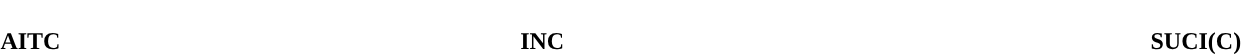<table style="width:100%; text-align:center;">
<tr style="color:white;">
<td style="background:"><strong>12</strong></td>
<td style="background:"><strong>1</strong></td>
<td style="background:"><strong>1</strong></td>
</tr>
<tr>
<td><span><strong>AITC</strong></span></td>
<td><span><strong>INC</strong></span></td>
<td><span><strong>SUCI(C)</strong></span></td>
</tr>
</table>
